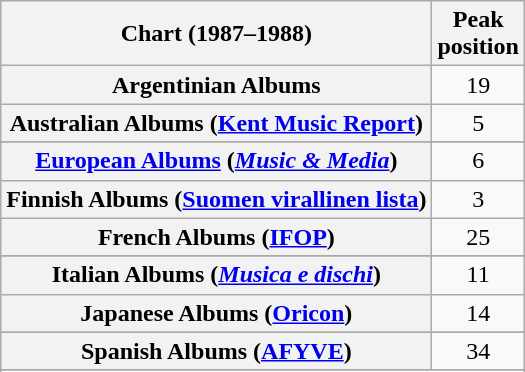<table class="wikitable sortable plainrowheaders" style="text-align:center">
<tr>
<th scope="col">Chart (1987–1988)</th>
<th scope="col">Peak<br>position</th>
</tr>
<tr>
<th scope="row">Argentinian Albums</th>
<td align="center">19</td>
</tr>
<tr>
<th scope="row">Australian Albums (<a href='#'>Kent Music Report</a>)</th>
<td>5</td>
</tr>
<tr>
</tr>
<tr>
</tr>
<tr>
</tr>
<tr>
<th scope="row"><a href='#'>European Albums</a> (<em><a href='#'>Music & Media</a></em>)</th>
<td>6</td>
</tr>
<tr>
<th scope="row">Finnish Albums (<a href='#'>Suomen virallinen lista</a>)</th>
<td>3</td>
</tr>
<tr>
<th scope="row">French Albums (<a href='#'>IFOP</a>)</th>
<td>25</td>
</tr>
<tr>
</tr>
<tr>
<th scope="row">Italian Albums (<em><a href='#'>Musica e dischi</a></em>)</th>
<td>11</td>
</tr>
<tr>
<th scope="row">Japanese Albums (<a href='#'>Oricon</a>)</th>
<td>14</td>
</tr>
<tr>
</tr>
<tr>
</tr>
<tr>
<th scope="row">Spanish Albums (<a href='#'>AFYVE</a>)</th>
<td>34</td>
</tr>
<tr>
</tr>
<tr>
</tr>
<tr>
</tr>
<tr>
</tr>
</table>
